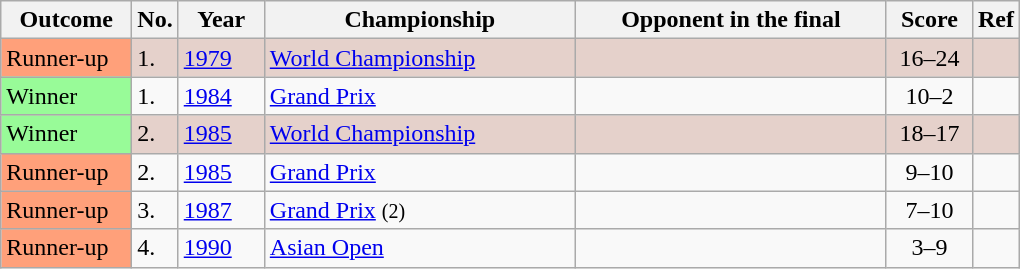<table class="wikitable sortable">
<tr>
<th scope="col" style="width:80px;">Outcome</th>
<th scope="col" style="width:20px;">No.</th>
<th scope="col" style="width:50px;">Year</th>
<th scope="col" style="width:200px;">Championship</th>
<th scope="col" style="width:200px;">Opponent in the final</th>
<th scope="col" style="width:50px;">Score</th>
<th scope="col" stylye="width:30px;">Ref</th>
</tr>
<tr bgcolor="#e5d1cb">
<td style="background:#ffa07a;">Runner-up</td>
<td>1.</td>
<td><a href='#'>1979</a></td>
<td><a href='#'>World Championship</a></td>
<td> </td>
<td align="center">16–24</td>
<td></td>
</tr>
<tr>
<td style="background:#98FB98">Winner</td>
<td>1.</td>
<td><a href='#'>1984</a></td>
<td><a href='#'>Grand Prix</a></td>
<td> </td>
<td align="center">10–2</td>
<td></td>
</tr>
<tr bgcolor="#e5d1cb">
<td style="background:#98FB98">Winner</td>
<td>2.</td>
<td><a href='#'>1985</a></td>
<td><a href='#'>World Championship</a></td>
<td> </td>
<td align="center">18–17</td>
<td></td>
</tr>
<tr>
<td style="background:#ffa07a;">Runner-up</td>
<td>2.</td>
<td><a href='#'>1985</a></td>
<td><a href='#'>Grand Prix</a></td>
<td> </td>
<td align="center">9–10</td>
<td></td>
</tr>
<tr>
<td style="background:#ffa07a;">Runner-up</td>
<td>3.</td>
<td><a href='#'>1987</a></td>
<td><a href='#'>Grand Prix</a> <small>(2)</small></td>
<td> </td>
<td align="center">7–10</td>
<td></td>
</tr>
<tr>
<td style="background:#ffa07a;">Runner-up</td>
<td>4.</td>
<td><a href='#'>1990</a></td>
<td><a href='#'>Asian Open</a></td>
<td> </td>
<td align="center">3–9</td>
<td></td>
</tr>
</table>
